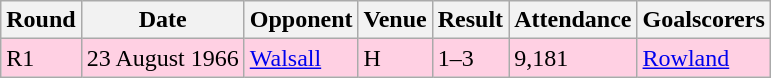<table class="wikitable">
<tr>
<th>Round</th>
<th>Date</th>
<th>Opponent</th>
<th>Venue</th>
<th>Result</th>
<th>Attendance</th>
<th>Goalscorers</th>
</tr>
<tr style="background-color: #ffd0e3;">
<td>R1</td>
<td>23 August 1966</td>
<td><a href='#'>Walsall</a></td>
<td>H</td>
<td>1–3</td>
<td>9,181</td>
<td><a href='#'>Rowland</a></td>
</tr>
</table>
